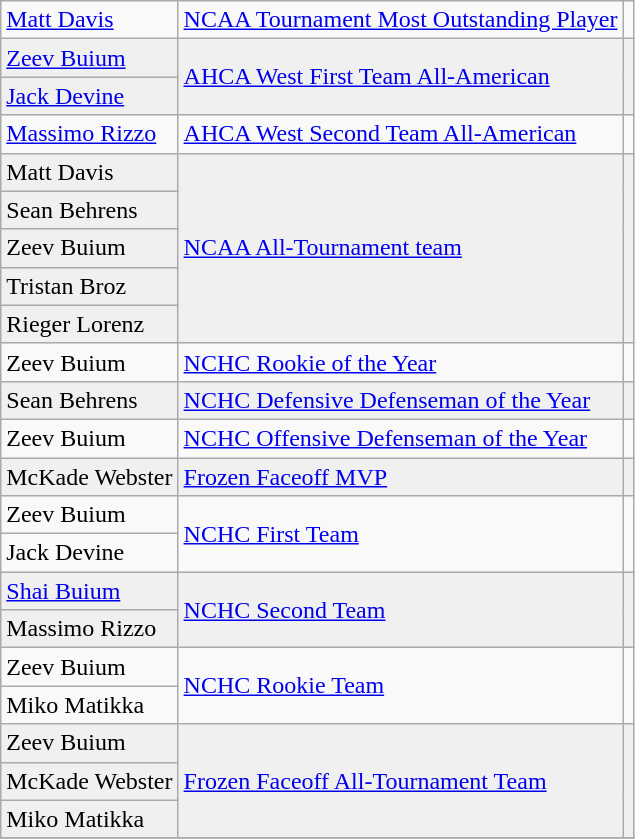<table class="wikitable">
<tr>
<td><a href='#'>Matt Davis</a></td>
<td><a href='#'>NCAA Tournament Most Outstanding Player</a></td>
<td rowspan=1></td>
</tr>
<tr bgcolor=f0f0f0>
<td><a href='#'>Zeev Buium</a></td>
<td rowspan=2><a href='#'>AHCA West First Team All-American</a></td>
<td rowspan=2></td>
</tr>
<tr bgcolor=f0f0f0>
<td><a href='#'>Jack Devine</a></td>
</tr>
<tr>
<td><a href='#'>Massimo Rizzo</a></td>
<td rowspan=1><a href='#'>AHCA West Second Team All-American</a></td>
<td rowspan=1></td>
</tr>
<tr bgcolor=f0f0f0>
<td>Matt Davis</td>
<td rowspan=5><a href='#'>NCAA All-Tournament team</a></td>
<td rowspan=5></td>
</tr>
<tr bgcolor=f0f0f0>
<td>Sean Behrens</td>
</tr>
<tr bgcolor=f0f0f0>
<td>Zeev Buium</td>
</tr>
<tr bgcolor=f0f0f0>
<td>Tristan Broz</td>
</tr>
<tr bgcolor=f0f0f0>
<td>Rieger Lorenz</td>
</tr>
<tr>
<td>Zeev Buium</td>
<td><a href='#'>NCHC Rookie of the Year</a></td>
<td></td>
</tr>
<tr bgcolor=f0f0f0>
<td>Sean Behrens</td>
<td><a href='#'>NCHC Defensive Defenseman of the Year</a></td>
<td></td>
</tr>
<tr>
<td>Zeev Buium</td>
<td><a href='#'>NCHC Offensive Defenseman of the Year</a></td>
<td></td>
</tr>
<tr bgcolor=f0f0f0>
<td>McKade Webster</td>
<td><a href='#'>Frozen Faceoff MVP</a></td>
<td></td>
</tr>
<tr>
<td>Zeev Buium</td>
<td rowspan=2><a href='#'>NCHC First Team</a></td>
<td rowspan=2></td>
</tr>
<tr>
<td>Jack Devine</td>
</tr>
<tr bgcolor=f0f0f0>
<td><a href='#'>Shai Buium</a></td>
<td rowspan=2><a href='#'>NCHC Second Team</a></td>
<td rowspan=2></td>
</tr>
<tr bgcolor=f0f0f0>
<td>Massimo Rizzo</td>
</tr>
<tr>
<td>Zeev Buium</td>
<td rowspan=2><a href='#'>NCHC Rookie Team</a></td>
<td rowspan=2></td>
</tr>
<tr>
<td>Miko Matikka</td>
</tr>
<tr bgcolor=f0f0f0>
<td>Zeev Buium</td>
<td rowspan=3><a href='#'>Frozen Faceoff All-Tournament Team</a></td>
<td rowspan=3></td>
</tr>
<tr bgcolor=f0f0f0>
<td>McKade Webster</td>
</tr>
<tr bgcolor=f0f0f0>
<td>Miko Matikka</td>
</tr>
<tr>
</tr>
</table>
